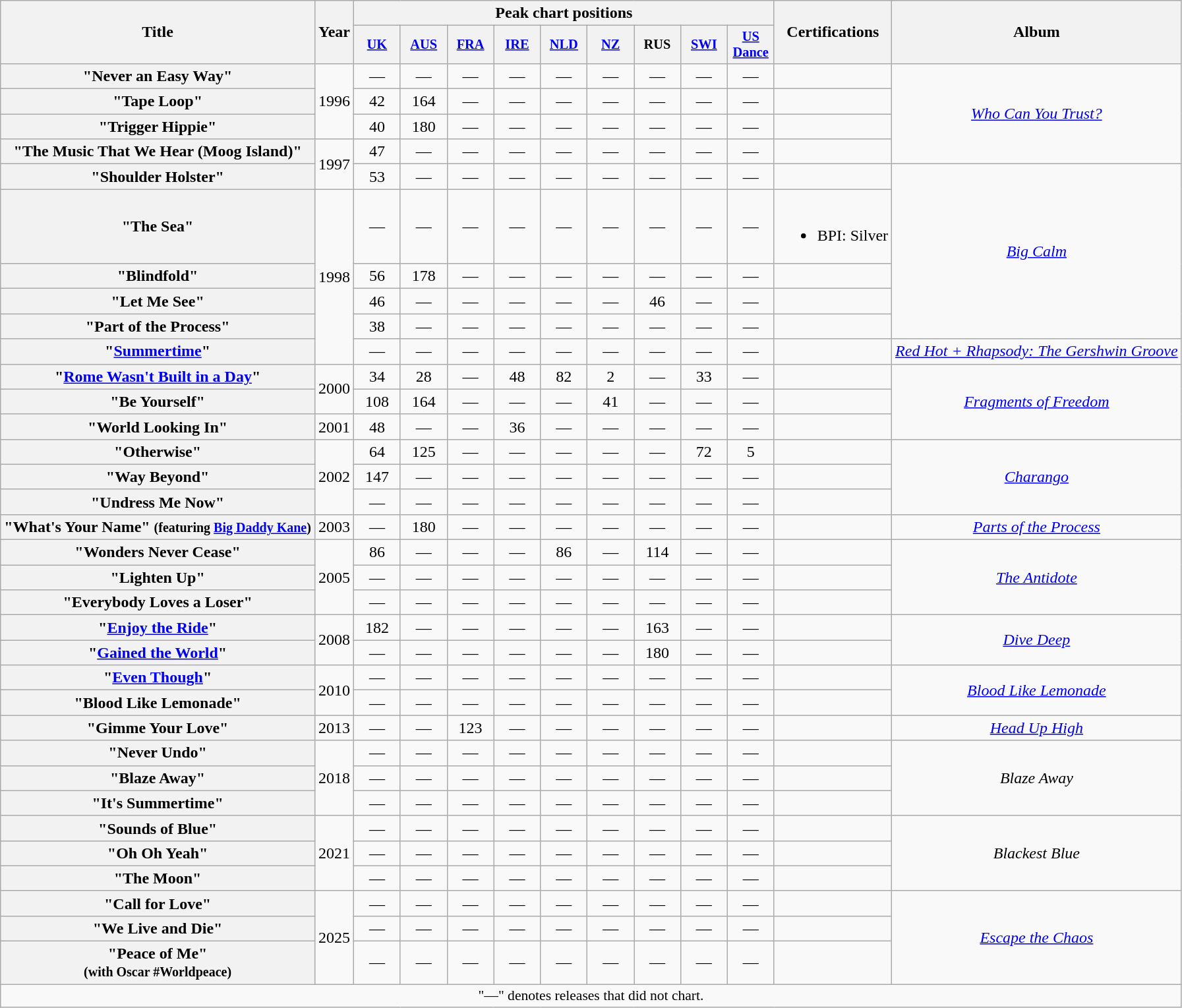<table class="wikitable plainrowheaders" style="text-align:center">
<tr>
<th scope="col" rowspan="2">Title</th>
<th scope="col" rowspan="2">Year</th>
<th scope="col" colspan="9">Peak chart positions</th>
<th scope="col" rowspan="2">Certifications</th>
<th scope="col" rowspan="2">Album</th>
</tr>
<tr>
<th style="width:3em;font-size:85%;"><a href='#'>UK</a><br></th>
<th style="width:3em;font-size:85%;"><a href='#'>AUS</a><br></th>
<th style="width:3em;font-size:85%;"><a href='#'>FRA</a><br></th>
<th style="width:3em;font-size:85%;"><a href='#'>IRE</a><br></th>
<th style="width:3em;font-size:85%;"><a href='#'>NLD</a><br></th>
<th style="width:3em;font-size:85%;"><a href='#'>NZ</a><br></th>
<th style="width:3em;font-size:85%;">RUS</th>
<th style="width:3em;font-size:85%;"><a href='#'>SWI</a><br></th>
<th style="width:3em;font-size:85%;"><a href='#'>US Dance</a><br></th>
</tr>
<tr>
<th scope="row">"Never an Easy Way"</th>
<td rowspan="3">1996</td>
<td>—</td>
<td>—</td>
<td>—</td>
<td>—</td>
<td>—</td>
<td>—</td>
<td>—</td>
<td>—</td>
<td>—</td>
<td></td>
<td style="text-align;left" rowspan="4"><em><a href='#'>Who Can You Trust?</a></em></td>
</tr>
<tr>
<th scope="row">"Tape Loop"</th>
<td>42</td>
<td>164</td>
<td>—</td>
<td>—</td>
<td>—</td>
<td>—</td>
<td>—</td>
<td>—</td>
<td>—</td>
<td></td>
</tr>
<tr>
<th scope="row">"Trigger Hippie"</th>
<td>40</td>
<td>180</td>
<td>—</td>
<td>—</td>
<td>—</td>
<td>—</td>
<td>—</td>
<td>—</td>
<td>—</td>
<td></td>
</tr>
<tr>
<th scope="row">"The Music That We Hear (Moog Island)"</th>
<td rowspan="2">1997</td>
<td>47</td>
<td>—</td>
<td>—</td>
<td>—</td>
<td>—</td>
<td>—</td>
<td>—</td>
<td>—</td>
<td>—</td>
<td></td>
</tr>
<tr>
<th scope="row">"Shoulder Holster"</th>
<td>53</td>
<td>—</td>
<td>—</td>
<td>—</td>
<td>—</td>
<td>—</td>
<td>—</td>
<td>—</td>
<td>—</td>
<td></td>
<td style="text-align;left" rowspan="5"><em><a href='#'>Big Calm</a></em></td>
</tr>
<tr>
<th scope="row">"The Sea"</th>
<td rowspan="5">1998</td>
<td>—</td>
<td>—</td>
<td>—</td>
<td>—</td>
<td>—</td>
<td>—</td>
<td>—</td>
<td>—</td>
<td>—</td>
<td><br><ul><li>BPI: Silver</li></ul></td>
</tr>
<tr>
<th scope="row">"Blindfold"</th>
<td>56</td>
<td>178</td>
<td>—</td>
<td>—</td>
<td>—</td>
<td>—</td>
<td>—</td>
<td>—</td>
<td>—</td>
<td></td>
</tr>
<tr>
<th scope="row">"Let Me See"</th>
<td>46</td>
<td>—</td>
<td>—</td>
<td>—</td>
<td>—</td>
<td>—</td>
<td>46</td>
<td>—</td>
<td>—</td>
<td></td>
</tr>
<tr>
<th scope="row">"Part of the Process"</th>
<td>38</td>
<td>—</td>
<td>—</td>
<td>—</td>
<td>—</td>
<td>—</td>
<td>—</td>
<td>—</td>
<td>—</td>
<td></td>
</tr>
<tr>
<th scope="row">"<a href='#'>Summertime</a>"</th>
<td>—</td>
<td>—</td>
<td>—</td>
<td>—</td>
<td>—</td>
<td>—</td>
<td>—</td>
<td>—</td>
<td>—</td>
<td></td>
<td style="text-align;left"><em><a href='#'>Red Hot + Rhapsody: The Gershwin Groove</a></em></td>
</tr>
<tr>
<th scope="row">"<a href='#'>Rome Wasn't Built in a Day</a>"</th>
<td rowspan="2">2000</td>
<td>34</td>
<td>28</td>
<td>—</td>
<td>48</td>
<td>82</td>
<td>2</td>
<td>—</td>
<td>33</td>
<td>—</td>
<td></td>
<td style="text-align;left" rowspan="3"><em><a href='#'>Fragments of Freedom</a></em></td>
</tr>
<tr>
<th scope="row">"Be Yourself"</th>
<td>108</td>
<td>164</td>
<td>—</td>
<td>—</td>
<td>—</td>
<td>41</td>
<td>—</td>
<td>—</td>
<td>—</td>
<td></td>
</tr>
<tr>
<th scope="row">"World Looking In"</th>
<td>2001</td>
<td>48</td>
<td>—</td>
<td>—</td>
<td>36</td>
<td>—</td>
<td>—</td>
<td>—</td>
<td>—</td>
<td>—</td>
<td></td>
</tr>
<tr>
<th scope="row">"Otherwise"</th>
<td rowspan="3">2002</td>
<td>64</td>
<td>125</td>
<td>—</td>
<td>—</td>
<td>—</td>
<td>—</td>
<td>—</td>
<td>72</td>
<td>5</td>
<td></td>
<td style="text-align;left" rowspan="3"><em><a href='#'>Charango</a></em></td>
</tr>
<tr>
<th scope="row">"Way Beyond"</th>
<td>147</td>
<td>—</td>
<td>—</td>
<td>—</td>
<td>—</td>
<td>—</td>
<td>—</td>
<td>—</td>
<td>—</td>
<td></td>
</tr>
<tr>
<th scope="row">"Undress Me Now"</th>
<td>—</td>
<td>—</td>
<td>—</td>
<td>—</td>
<td>—</td>
<td>—</td>
<td>—</td>
<td>—</td>
<td>—</td>
<td></td>
</tr>
<tr>
<th scope="row">"What's Your Name" <small>(featuring <a href='#'>Big Daddy Kane</a>)</small></th>
<td>2003</td>
<td>—</td>
<td>180</td>
<td>—</td>
<td>—</td>
<td>—</td>
<td>—</td>
<td>—</td>
<td>—</td>
<td>—</td>
<td></td>
<td style="text-align;left"><em><a href='#'>Parts of the Process</a></em></td>
</tr>
<tr>
<th scope="row">"Wonders Never Cease"</th>
<td rowspan="3">2005</td>
<td>86</td>
<td>—</td>
<td>—</td>
<td>—</td>
<td>86</td>
<td>—</td>
<td>114</td>
<td>—</td>
<td>—</td>
<td></td>
<td style="text-align;left" rowspan="3"><em><a href='#'>The Antidote</a></em></td>
</tr>
<tr>
<th scope="row">"Lighten Up"</th>
<td>—</td>
<td>—</td>
<td>—</td>
<td>—</td>
<td>—</td>
<td>—</td>
<td>—</td>
<td>—</td>
<td>—</td>
<td></td>
</tr>
<tr>
<th scope="row">"Everybody Loves a Loser"</th>
<td>—</td>
<td>—</td>
<td>—</td>
<td>—</td>
<td>—</td>
<td>—</td>
<td>—</td>
<td>—</td>
<td>—</td>
<td></td>
</tr>
<tr>
<th scope="row">"<a href='#'>Enjoy the Ride</a>"</th>
<td rowspan="2">2008</td>
<td>182</td>
<td>—</td>
<td>—</td>
<td>—</td>
<td>—</td>
<td>—</td>
<td>163</td>
<td>—</td>
<td>—</td>
<td></td>
<td style="text-align;left" rowspan="2"><em><a href='#'>Dive Deep</a></em></td>
</tr>
<tr>
<th scope="row">"<a href='#'>Gained the World</a>"</th>
<td>—</td>
<td>—</td>
<td>—</td>
<td>—</td>
<td>—</td>
<td>—</td>
<td>180</td>
<td>—</td>
<td>—</td>
<td></td>
</tr>
<tr>
<th scope="row">"<a href='#'>Even Though</a>"</th>
<td rowspan="2">2010</td>
<td>—</td>
<td>—</td>
<td>—</td>
<td>—</td>
<td>—</td>
<td>—</td>
<td>—</td>
<td>—</td>
<td>—</td>
<td></td>
<td style="text-align;left" rowspan="2"><em><a href='#'>Blood Like Lemonade</a></em></td>
</tr>
<tr>
<th scope="row">"Blood Like Lemonade"</th>
<td>—</td>
<td>—</td>
<td>—</td>
<td>—</td>
<td>—</td>
<td>—</td>
<td>—</td>
<td>—</td>
<td>—</td>
<td></td>
</tr>
<tr>
<th scope="row">"Gimme Your Love"</th>
<td>2013</td>
<td>—</td>
<td>—</td>
<td>123</td>
<td>—</td>
<td>—</td>
<td>—</td>
<td>—</td>
<td>—</td>
<td>—</td>
<td></td>
<td style="text-align;left"><em><a href='#'>Head Up High</a></em></td>
</tr>
<tr>
<th scope="row">"Never Undo"</th>
<td rowspan="3">2018</td>
<td>—</td>
<td>—</td>
<td>—</td>
<td>—</td>
<td>—</td>
<td>—</td>
<td>—</td>
<td>—</td>
<td>—</td>
<td></td>
<td style="text-align;left" rowspan="3"><em>Blaze Away</em></td>
</tr>
<tr>
<th scope="row">"Blaze Away"</th>
<td>—</td>
<td>—</td>
<td>—</td>
<td>—</td>
<td>—</td>
<td>—</td>
<td>—</td>
<td>—</td>
<td>—</td>
<td></td>
</tr>
<tr>
<th scope="row">"It's Summertime"</th>
<td>—</td>
<td>—</td>
<td>—</td>
<td>—</td>
<td>—</td>
<td>—</td>
<td>—</td>
<td>—</td>
<td>—</td>
<td></td>
</tr>
<tr>
<th scope="row">"Sounds of Blue"</th>
<td rowspan="3">2021</td>
<td>—</td>
<td>—</td>
<td>—</td>
<td>—</td>
<td>—</td>
<td>—</td>
<td>—</td>
<td>—</td>
<td>—</td>
<td></td>
<td rowspan="3"><em>Blackest Blue</em></td>
</tr>
<tr>
<th scope="row">"Oh Oh Yeah"</th>
<td>—</td>
<td>—</td>
<td>—</td>
<td>—</td>
<td>—</td>
<td>—</td>
<td>—</td>
<td>—</td>
<td>—</td>
<td></td>
</tr>
<tr>
<th scope="row">"The Moon"</th>
<td>—</td>
<td>—</td>
<td>—</td>
<td>—</td>
<td>—</td>
<td>—</td>
<td>—</td>
<td>—</td>
<td>—</td>
<td></td>
</tr>
<tr>
<th scope="row">"Call for Love"</th>
<td rowspan="3">2025</td>
<td>—</td>
<td>—</td>
<td>—</td>
<td>—</td>
<td>—</td>
<td>—</td>
<td>—</td>
<td>—</td>
<td>—</td>
<td></td>
<td rowspan="3"><em><a href='#'>Escape the Chaos</a></em></td>
</tr>
<tr>
<th scope="row">"We Live and Die"</th>
<td>—</td>
<td>—</td>
<td>—</td>
<td>—</td>
<td>—</td>
<td>—</td>
<td>—</td>
<td>—</td>
<td>—</td>
<td></td>
</tr>
<tr>
<th scope="row">"Peace of Me"<br><small>(with Oscar #Worldpeace)</small></th>
<td>—</td>
<td>—</td>
<td>—</td>
<td>—</td>
<td>—</td>
<td>—</td>
<td>—</td>
<td>—</td>
<td>—</td>
<td></td>
</tr>
<tr>
<td colspan="14" style="font-size:90%;">"—" denotes releases that did not chart.</td>
</tr>
</table>
